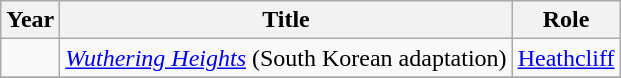<table class="wikitable">
<tr>
<th>Year</th>
<th>Title</th>
<th>Role</th>
</tr>
<tr>
<td></td>
<td><em><a href='#'>Wuthering Heights</a></em> (South Korean adaptation)</td>
<td><a href='#'>Heathcliff</a></td>
</tr>
<tr>
</tr>
</table>
